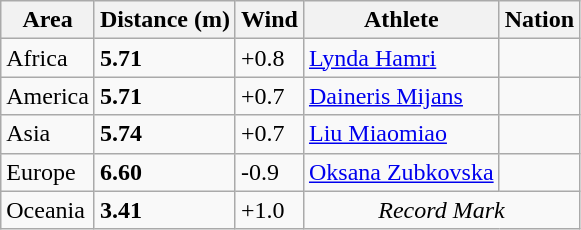<table class="wikitable">
<tr>
<th>Area</th>
<th>Distance (m)</th>
<th>Wind</th>
<th>Athlete</th>
<th>Nation</th>
</tr>
<tr>
<td>Africa</td>
<td><strong>5.71</strong></td>
<td>+0.8</td>
<td><a href='#'>Lynda Hamri</a></td>
<td></td>
</tr>
<tr>
<td>America</td>
<td><strong>5.71</strong></td>
<td>+0.7</td>
<td><a href='#'>Daineris Mijans</a></td>
<td></td>
</tr>
<tr>
<td>Asia</td>
<td><strong>5.74</strong></td>
<td>+0.7</td>
<td><a href='#'>Liu Miaomiao</a></td>
<td></td>
</tr>
<tr>
<td>Europe</td>
<td><strong>6.60</strong> </td>
<td>-0.9</td>
<td><a href='#'>Oksana Zubkovska</a></td>
<td></td>
</tr>
<tr>
<td>Oceania</td>
<td><strong>3.41</strong></td>
<td>+1.0</td>
<td colspan="2" align="center"><em>Record Mark</em></td>
</tr>
</table>
